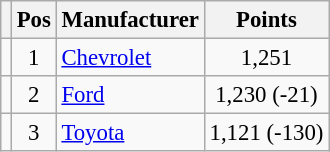<table class="wikitable" style="font-size: 95%;">
<tr>
<th></th>
<th>Pos</th>
<th>Manufacturer</th>
<th>Points</th>
</tr>
<tr>
<td align="left"></td>
<td style="text-align:center;">1</td>
<td><a href='#'>Chevrolet</a></td>
<td style="text-align:center;">1,251</td>
</tr>
<tr>
<td align="left"></td>
<td style="text-align:center;">2</td>
<td><a href='#'>Ford</a></td>
<td style="text-align:center;">1,230 (-21)</td>
</tr>
<tr>
<td align="left"></td>
<td style="text-align:center;">3</td>
<td><a href='#'>Toyota</a></td>
<td style="text-align:center;">1,121 (-130)</td>
</tr>
</table>
